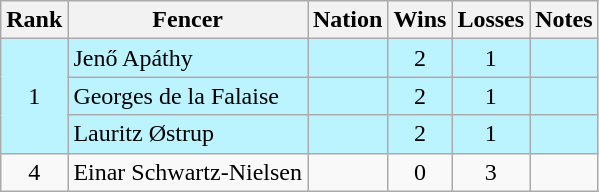<table class="wikitable sortable" style="text-align:center">
<tr>
<th>Rank</th>
<th>Fencer</th>
<th>Nation</th>
<th>Wins</th>
<th>Losses</th>
<th>Notes</th>
</tr>
<tr bgcolor=bbf3ff>
<td rowspan=3>1</td>
<td align=left>Jenő Apáthy</td>
<td align=left></td>
<td>2</td>
<td>1</td>
<td></td>
</tr>
<tr bgcolor=bbf3ff>
<td align=left>Georges de la Falaise</td>
<td align=left></td>
<td>2</td>
<td>1</td>
<td></td>
</tr>
<tr bgcolor=bbf3ff>
<td align=left>Lauritz Østrup</td>
<td align=left></td>
<td>2</td>
<td>1</td>
<td></td>
</tr>
<tr>
<td>4</td>
<td align=left>Einar Schwartz-Nielsen</td>
<td align=left></td>
<td>0</td>
<td>3</td>
<td></td>
</tr>
</table>
